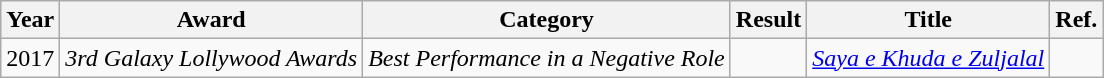<table class="wikitable">
<tr>
<th>Year</th>
<th>Award</th>
<th>Category</th>
<th>Result</th>
<th>Title</th>
<th>Ref.</th>
</tr>
<tr>
<td>2017</td>
<td><em>3rd Galaxy Lollywood Awards</em></td>
<td><em>Best Performance in a Negative Role</em></td>
<td></td>
<td><em><a href='#'>Saya e Khuda e Zuljalal</a></em></td>
<td></td>
</tr>
</table>
